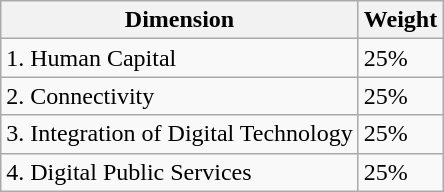<table class="wikitable">
<tr>
<th>Dimension</th>
<th>Weight</th>
</tr>
<tr>
<td>1. Human Capital</td>
<td>25%</td>
</tr>
<tr>
<td>2. Connectivity</td>
<td>25%</td>
</tr>
<tr>
<td>3. Integration of Digital Technology</td>
<td>25%</td>
</tr>
<tr>
<td>4. Digital Public Services</td>
<td>25%</td>
</tr>
</table>
